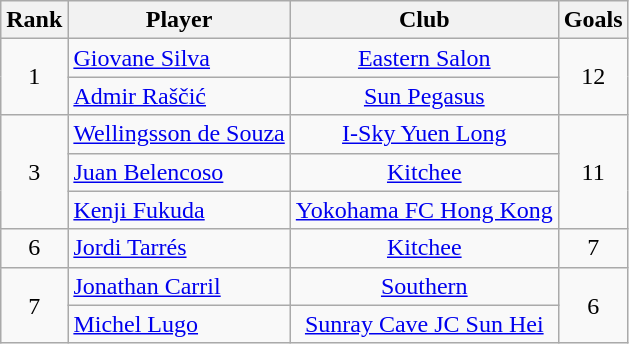<table class="wikitable" style="text-align:center">
<tr>
<th>Rank</th>
<th>Player</th>
<th>Club</th>
<th>Goals</th>
</tr>
<tr>
<td rowspan="2">1</td>
<td align="left"><a href='#'>Giovane Silva</a></td>
<td><a href='#'>Eastern Salon</a></td>
<td rowspan="2">12</td>
</tr>
<tr>
<td align="left"><a href='#'>Admir Raščić</a></td>
<td><a href='#'>Sun Pegasus</a></td>
</tr>
<tr>
<td rowspan="3">3</td>
<td align="left"><a href='#'>Wellingsson de Souza</a></td>
<td><a href='#'>I-Sky Yuen Long</a></td>
<td rowspan="3">11</td>
</tr>
<tr>
<td align="left"><a href='#'>Juan Belencoso</a></td>
<td><a href='#'>Kitchee</a></td>
</tr>
<tr>
<td align="left"><a href='#'>Kenji Fukuda</a></td>
<td><a href='#'>Yokohama FC Hong Kong</a></td>
</tr>
<tr>
<td>6</td>
<td align="left"><a href='#'>Jordi Tarrés</a></td>
<td><a href='#'>Kitchee</a></td>
<td>7</td>
</tr>
<tr>
<td rowspan="2">7</td>
<td align="left"><a href='#'>Jonathan Carril</a></td>
<td><a href='#'>Southern</a></td>
<td rowspan="2">6</td>
</tr>
<tr>
<td align="left"><a href='#'>Michel Lugo</a></td>
<td><a href='#'>Sunray Cave JC Sun Hei</a></td>
</tr>
</table>
